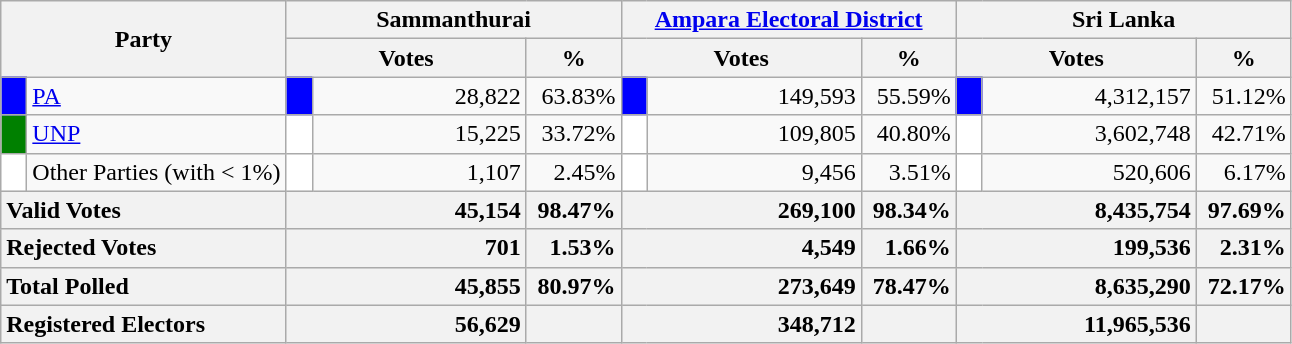<table class="wikitable">
<tr>
<th colspan="2" width="144px"rowspan="2">Party</th>
<th colspan="3" width="216px">Sammanthurai</th>
<th colspan="3" width="216px"><a href='#'>Ampara Electoral District</a></th>
<th colspan="3" width="216px">Sri Lanka</th>
</tr>
<tr>
<th colspan="2" width="144px">Votes</th>
<th>%</th>
<th colspan="2" width="144px">Votes</th>
<th>%</th>
<th colspan="2" width="144px">Votes</th>
<th>%</th>
</tr>
<tr>
<td style="background-color:blue;" width="10px"></td>
<td style="text-align:left;"><a href='#'>PA</a></td>
<td style="background-color:blue;" width="10px"></td>
<td style="text-align:right;">28,822</td>
<td style="text-align:right;">63.83%</td>
<td style="background-color:blue;" width="10px"></td>
<td style="text-align:right;">149,593</td>
<td style="text-align:right;">55.59%</td>
<td style="background-color:blue;" width="10px"></td>
<td style="text-align:right;">4,312,157</td>
<td style="text-align:right;">51.12%</td>
</tr>
<tr>
<td style="background-color:green;" width="10px"></td>
<td style="text-align:left;"><a href='#'>UNP</a></td>
<td style="background-color:white;" width="10px"></td>
<td style="text-align:right;">15,225</td>
<td style="text-align:right;">33.72%</td>
<td style="background-color:white;" width="10px"></td>
<td style="text-align:right;">109,805</td>
<td style="text-align:right;">40.80%</td>
<td style="background-color:white;" width="10px"></td>
<td style="text-align:right;">3,602,748</td>
<td style="text-align:right;">42.71%</td>
</tr>
<tr>
<td style="background-color:white;" width="10px"></td>
<td style="text-align:left;">Other Parties (with < 1%)</td>
<td style="background-color:white;" width="10px"></td>
<td style="text-align:right;">1,107</td>
<td style="text-align:right;">2.45%</td>
<td style="background-color:white;" width="10px"></td>
<td style="text-align:right;">9,456</td>
<td style="text-align:right;">3.51%</td>
<td style="background-color:white;" width="10px"></td>
<td style="text-align:right;">520,606</td>
<td style="text-align:right;">6.17%</td>
</tr>
<tr>
<th colspan="2" width="144px"style="text-align:left;">Valid Votes</th>
<th style="text-align:right;"colspan="2" width="144px">45,154</th>
<th style="text-align:right;">98.47%</th>
<th style="text-align:right;"colspan="2" width="144px">269,100</th>
<th style="text-align:right;">98.34%</th>
<th style="text-align:right;"colspan="2" width="144px">8,435,754</th>
<th style="text-align:right;">97.69%</th>
</tr>
<tr>
<th colspan="2" width="144px"style="text-align:left;">Rejected Votes</th>
<th style="text-align:right;"colspan="2" width="144px">701</th>
<th style="text-align:right;">1.53%</th>
<th style="text-align:right;"colspan="2" width="144px">4,549</th>
<th style="text-align:right;">1.66%</th>
<th style="text-align:right;"colspan="2" width="144px">199,536</th>
<th style="text-align:right;">2.31%</th>
</tr>
<tr>
<th colspan="2" width="144px"style="text-align:left;">Total Polled</th>
<th style="text-align:right;"colspan="2" width="144px">45,855</th>
<th style="text-align:right;">80.97%</th>
<th style="text-align:right;"colspan="2" width="144px">273,649</th>
<th style="text-align:right;">78.47%</th>
<th style="text-align:right;"colspan="2" width="144px">8,635,290</th>
<th style="text-align:right;">72.17%</th>
</tr>
<tr>
<th colspan="2" width="144px"style="text-align:left;">Registered Electors</th>
<th style="text-align:right;"colspan="2" width="144px">56,629</th>
<th></th>
<th style="text-align:right;"colspan="2" width="144px">348,712</th>
<th></th>
<th style="text-align:right;"colspan="2" width="144px">11,965,536</th>
<th></th>
</tr>
</table>
